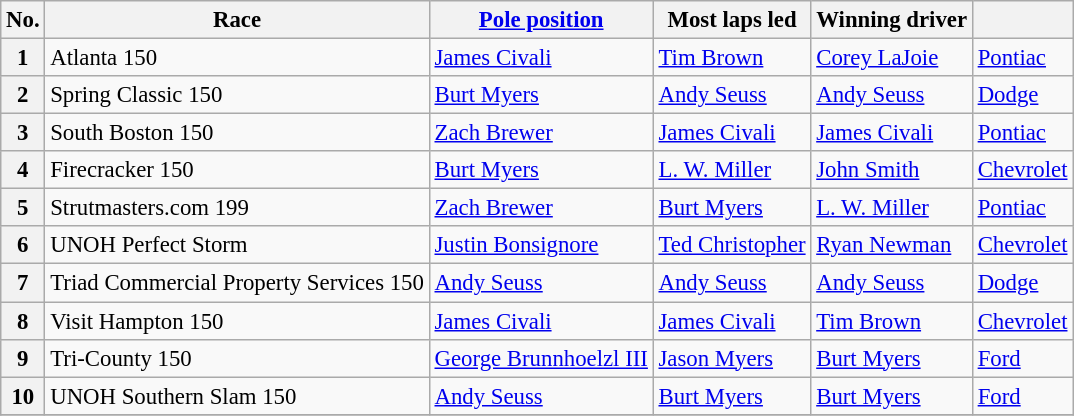<table class="wikitable sortable" style="font-size:95%">
<tr>
<th>No.</th>
<th>Race</th>
<th><a href='#'>Pole position</a></th>
<th>Most laps led</th>
<th>Winning driver</th>
<th></th>
</tr>
<tr>
<th>1</th>
<td>Atlanta 150</td>
<td><a href='#'>James Civali</a></td>
<td><a href='#'>Tim Brown</a></td>
<td><a href='#'>Corey LaJoie</a></td>
<td><a href='#'>Pontiac</a></td>
</tr>
<tr>
<th>2</th>
<td>Spring Classic 150</td>
<td><a href='#'>Burt Myers</a></td>
<td><a href='#'>Andy Seuss</a></td>
<td><a href='#'>Andy Seuss</a></td>
<td><a href='#'>Dodge</a></td>
</tr>
<tr>
<th>3</th>
<td>South Boston 150</td>
<td><a href='#'>Zach Brewer</a></td>
<td><a href='#'>James Civali</a></td>
<td><a href='#'>James Civali</a></td>
<td><a href='#'>Pontiac</a></td>
</tr>
<tr>
<th>4</th>
<td>Firecracker 150</td>
<td><a href='#'>Burt Myers</a></td>
<td><a href='#'>L. W. Miller</a></td>
<td><a href='#'>John Smith</a></td>
<td><a href='#'>Chevrolet</a></td>
</tr>
<tr>
<th>5</th>
<td>Strutmasters.com 199</td>
<td><a href='#'>Zach Brewer</a></td>
<td><a href='#'>Burt Myers</a></td>
<td><a href='#'>L. W. Miller</a></td>
<td><a href='#'>Pontiac</a></td>
</tr>
<tr>
<th>6</th>
<td>UNOH Perfect Storm</td>
<td><a href='#'>Justin Bonsignore</a></td>
<td><a href='#'>Ted Christopher</a></td>
<td><a href='#'>Ryan Newman</a></td>
<td><a href='#'>Chevrolet</a></td>
</tr>
<tr>
<th>7</th>
<td>Triad Commercial Property Services 150</td>
<td><a href='#'>Andy Seuss</a></td>
<td><a href='#'>Andy Seuss</a></td>
<td><a href='#'>Andy Seuss</a></td>
<td><a href='#'>Dodge</a></td>
</tr>
<tr>
<th>8</th>
<td>Visit Hampton 150</td>
<td><a href='#'>James Civali</a></td>
<td><a href='#'>James Civali</a></td>
<td><a href='#'>Tim Brown</a></td>
<td><a href='#'>Chevrolet</a></td>
</tr>
<tr>
<th>9</th>
<td>Tri-County 150</td>
<td><a href='#'>George Brunnhoelzl III</a></td>
<td><a href='#'>Jason Myers</a></td>
<td><a href='#'>Burt Myers</a></td>
<td><a href='#'>Ford</a></td>
</tr>
<tr>
<th>10</th>
<td>UNOH Southern Slam 150</td>
<td><a href='#'>Andy Seuss</a></td>
<td><a href='#'>Burt Myers</a></td>
<td><a href='#'>Burt Myers</a></td>
<td><a href='#'>Ford</a></td>
</tr>
<tr>
</tr>
</table>
